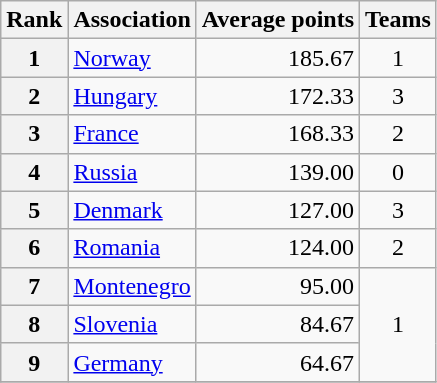<table class="wikitable">
<tr>
<th>Rank</th>
<th>Association</th>
<th>Average points</th>
<th>Teams</th>
</tr>
<tr>
<th>1</th>
<td> <a href='#'>Norway</a></td>
<td align=right>185.67</td>
<td align=center rowspan=1>1</td>
</tr>
<tr>
<th>2</th>
<td> <a href='#'>Hungary</a></td>
<td align=right>172.33</td>
<td align=center rowspan=1>3</td>
</tr>
<tr>
<th>3</th>
<td> <a href='#'>France</a></td>
<td align=right>168.33</td>
<td align=center rowspan=1>2</td>
</tr>
<tr>
<th>4</th>
<td> <a href='#'>Russia</a></td>
<td align=right>139.00</td>
<td align=center rowspan=1>0</td>
</tr>
<tr>
<th>5</th>
<td> <a href='#'>Denmark</a></td>
<td align=right>127.00</td>
<td align=center rowspan=1>3</td>
</tr>
<tr>
<th>6</th>
<td> <a href='#'>Romania</a></td>
<td align="right">124.00</td>
<td rowspan="1" align="center">2</td>
</tr>
<tr>
<th>7</th>
<td> <a href='#'>Montenegro</a></td>
<td align="right">95.00</td>
<td rowspan="3" align="center">1</td>
</tr>
<tr>
<th>8</th>
<td> <a href='#'>Slovenia</a></td>
<td align="right">84.67</td>
</tr>
<tr>
<th>9</th>
<td> <a href='#'>Germany</a></td>
<td align="right">64.67</td>
</tr>
<tr>
</tr>
</table>
